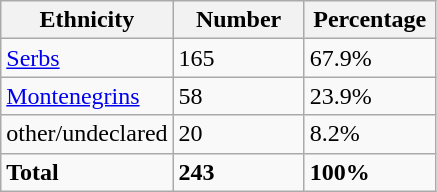<table class="wikitable">
<tr>
<th width="100px">Ethnicity</th>
<th width="80px">Number</th>
<th width="80px">Percentage</th>
</tr>
<tr>
<td><a href='#'>Serbs</a></td>
<td>165</td>
<td>67.9%</td>
</tr>
<tr>
<td><a href='#'>Montenegrins</a></td>
<td>58</td>
<td>23.9%</td>
</tr>
<tr>
<td>other/undeclared</td>
<td>20</td>
<td>8.2%</td>
</tr>
<tr>
<td><strong>Total</strong></td>
<td><strong>243</strong></td>
<td><strong>100%</strong></td>
</tr>
</table>
